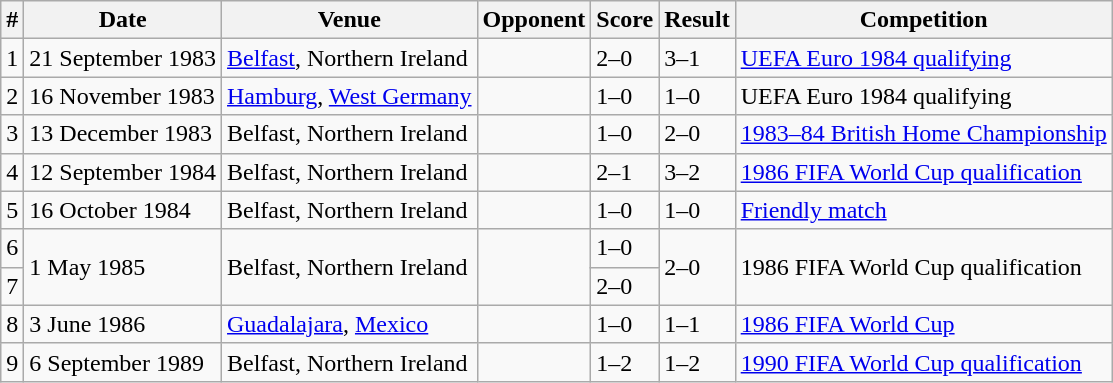<table class="wikitable">
<tr>
<th>#</th>
<th>Date</th>
<th>Venue</th>
<th>Opponent</th>
<th>Score</th>
<th>Result</th>
<th>Competition</th>
</tr>
<tr>
<td>1</td>
<td>21 September 1983</td>
<td><a href='#'>Belfast</a>, Northern Ireland</td>
<td></td>
<td>2–0</td>
<td>3–1</td>
<td><a href='#'>UEFA Euro 1984 qualifying</a></td>
</tr>
<tr>
<td>2</td>
<td>16 November 1983</td>
<td><a href='#'>Hamburg</a>, <a href='#'>West Germany</a></td>
<td></td>
<td>1–0</td>
<td>1–0</td>
<td>UEFA Euro 1984 qualifying</td>
</tr>
<tr>
<td>3</td>
<td>13 December 1983</td>
<td>Belfast, Northern Ireland</td>
<td></td>
<td>1–0</td>
<td>2–0</td>
<td><a href='#'>1983–84 British Home Championship</a></td>
</tr>
<tr>
<td>4</td>
<td>12 September 1984</td>
<td>Belfast, Northern Ireland</td>
<td></td>
<td>2–1</td>
<td>3–2</td>
<td><a href='#'>1986 FIFA World Cup qualification</a></td>
</tr>
<tr>
<td>5</td>
<td>16 October 1984</td>
<td>Belfast, Northern Ireland</td>
<td></td>
<td>1–0</td>
<td>1–0</td>
<td><a href='#'>Friendly match</a></td>
</tr>
<tr>
<td>6</td>
<td rowspan="2">1 May 1985</td>
<td rowspan="2">Belfast, Northern Ireland</td>
<td rowspan="2"></td>
<td>1–0</td>
<td rowspan="2">2–0</td>
<td rowspan="2">1986 FIFA World Cup qualification</td>
</tr>
<tr>
<td>7</td>
<td>2–0</td>
</tr>
<tr>
<td>8</td>
<td>3 June 1986</td>
<td><a href='#'>Guadalajara</a>, <a href='#'>Mexico</a></td>
<td></td>
<td>1–0</td>
<td>1–1</td>
<td><a href='#'>1986 FIFA World Cup</a></td>
</tr>
<tr>
<td>9</td>
<td>6 September 1989</td>
<td>Belfast, Northern Ireland</td>
<td></td>
<td>1–2</td>
<td>1–2</td>
<td><a href='#'>1990 FIFA World Cup qualification</a></td>
</tr>
</table>
